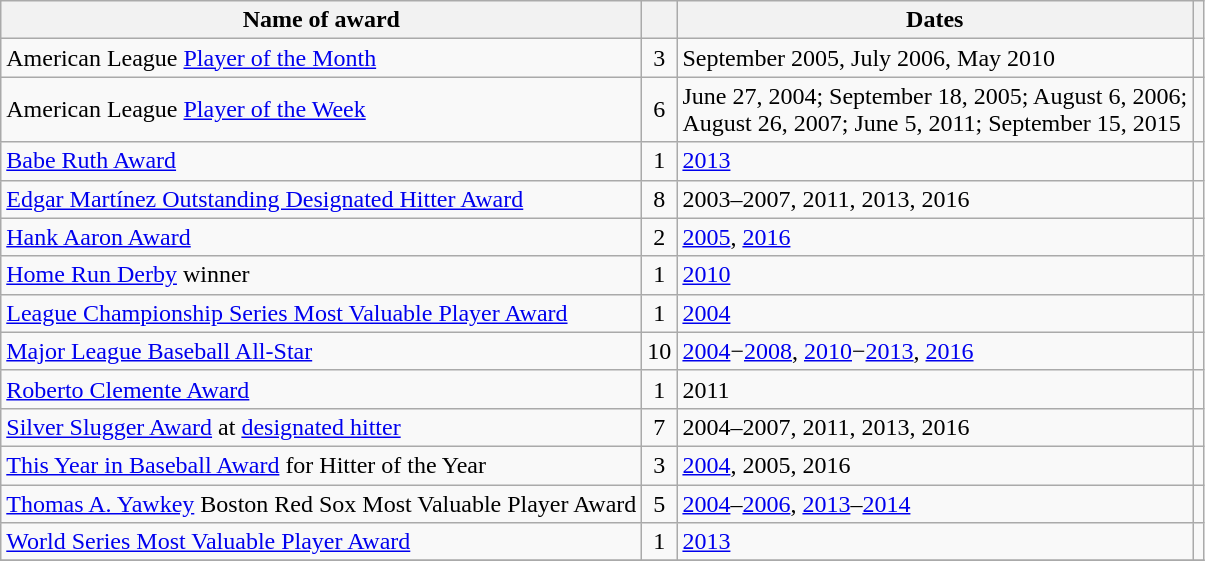<table class="wikitable" margin: 5px; text-align: center;>
<tr>
<th>Name of award</th>
<th></th>
<th>Dates</th>
<th></th>
</tr>
<tr>
<td>American League <a href='#'>Player of the Month</a></td>
<td align="center">3</td>
<td>September 2005, July 2006, May 2010</td>
<td></td>
</tr>
<tr>
<td>American League <a href='#'>Player of the Week</a></td>
<td align="center">6</td>
<td>June 27, 2004; September 18, 2005; August 6, 2006;<br> August 26, 2007; June 5, 2011; September 15, 2015</td>
<td></td>
</tr>
<tr>
<td><a href='#'>Babe Ruth Award</a></td>
<td align="center">1</td>
<td><a href='#'>2013</a></td>
<td></td>
</tr>
<tr>
<td><a href='#'>Edgar Martínez Outstanding Designated Hitter Award</a></td>
<td align="center">8</td>
<td>2003–2007, 2011, 2013, 2016</td>
<td></td>
</tr>
<tr>
<td><a href='#'>Hank Aaron Award</a></td>
<td align="center">2</td>
<td><a href='#'>2005</a>, <a href='#'>2016</a></td>
<td></td>
</tr>
<tr>
<td><a href='#'>Home Run Derby</a> winner</td>
<td align="center">1</td>
<td><a href='#'>2010</a></td>
<td></td>
</tr>
<tr>
<td><a href='#'>League Championship Series Most Valuable Player Award</a></td>
<td align="center">1</td>
<td><a href='#'>2004</a></td>
<td></td>
</tr>
<tr>
<td><a href='#'>Major League Baseball All-Star</a></td>
<td align="center">10</td>
<td><a href='#'>2004</a>−<a href='#'>2008</a>, <a href='#'>2010</a>−<a href='#'>2013</a>, <a href='#'>2016</a></td>
<td></td>
</tr>
<tr>
<td><a href='#'>Roberto Clemente Award</a></td>
<td align="center">1</td>
<td>2011</td>
<td></td>
</tr>
<tr>
<td><a href='#'>Silver Slugger Award</a> at <a href='#'>designated hitter</a></td>
<td align="center">7</td>
<td>2004–2007, 2011, 2013, 2016</td>
<td></td>
</tr>
<tr>
<td><a href='#'>This Year in Baseball Award</a> for Hitter of the Year</td>
<td align="center">3</td>
<td><a href='#'>2004</a>, 2005, 2016</td>
<td></td>
</tr>
<tr>
<td><a href='#'>Thomas A. Yawkey</a> Boston Red Sox Most Valuable Player Award</td>
<td align="center">5</td>
<td><a href='#'>2004</a>–<a href='#'>2006</a>, <a href='#'>2013</a>–<a href='#'>2014</a></td>
<td></td>
</tr>
<tr>
<td><a href='#'>World Series Most Valuable Player Award</a></td>
<td align="center">1</td>
<td><a href='#'>2013</a></td>
<td></td>
</tr>
<tr>
</tr>
</table>
